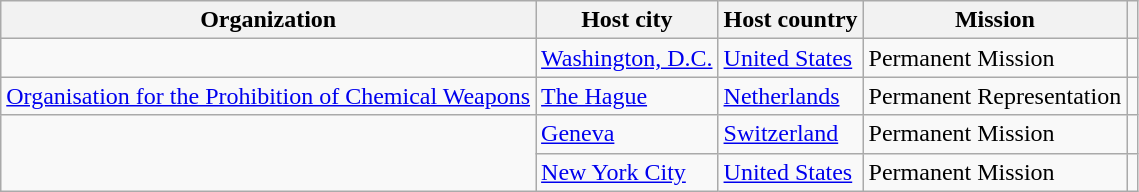<table class="wikitable sortable">
<tr>
<th scope="col">Organization</th>
<th scope="col">Host city</th>
<th scope="col">Host country</th>
<th scope="col">Mission</th>
<th scope="col" class="unsortable"></th>
</tr>
<tr>
<td></td>
<td><a href='#'>Washington, D.C.</a></td>
<td><a href='#'>United States</a></td>
<td>Permanent Mission</td>
<td></td>
</tr>
<tr>
<td><a href='#'>Organisation for the Prohibition of Chemical Weapons</a></td>
<td><a href='#'>The Hague</a></td>
<td><a href='#'>Netherlands</a></td>
<td>Permanent Representation</td>
<td></td>
</tr>
<tr>
<td rowspan="2"></td>
<td><a href='#'>Geneva</a></td>
<td><a href='#'>Switzerland</a></td>
<td>Permanent Mission</td>
<td></td>
</tr>
<tr>
<td><a href='#'>New York City</a></td>
<td><a href='#'>United States</a></td>
<td>Permanent Mission</td>
<td></td>
</tr>
</table>
